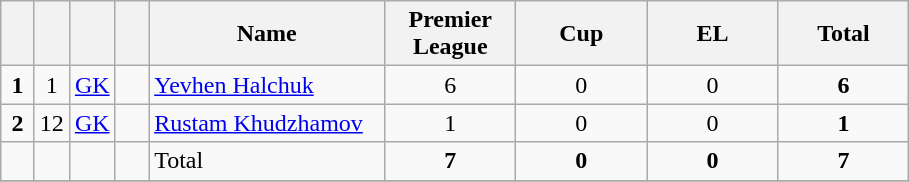<table class="wikitable" style="text-align:center">
<tr>
<th width=15></th>
<th width=15></th>
<th width=15></th>
<th width=15></th>
<th width=150>Name</th>
<th width=80><strong>Premier League</strong></th>
<th width=80><strong>Cup</strong></th>
<th width=80><strong>EL</strong></th>
<th width=80>Total</th>
</tr>
<tr>
<td><strong>1</strong></td>
<td>1</td>
<td><a href='#'>GK</a></td>
<td></td>
<td align=left><a href='#'>Yevhen Halchuk</a></td>
<td>6</td>
<td>0</td>
<td>0</td>
<td><strong>6</strong></td>
</tr>
<tr>
<td><strong>2</strong></td>
<td>12</td>
<td><a href='#'>GK</a></td>
<td></td>
<td align=left><a href='#'>Rustam Khudzhamov</a></td>
<td>1</td>
<td>0</td>
<td>0</td>
<td><strong>1</strong></td>
</tr>
<tr>
<td></td>
<td></td>
<td></td>
<td></td>
<td align=left>Total</td>
<td><strong>7</strong></td>
<td><strong>0</strong></td>
<td><strong>0</strong></td>
<td><strong>7</strong></td>
</tr>
<tr>
</tr>
</table>
